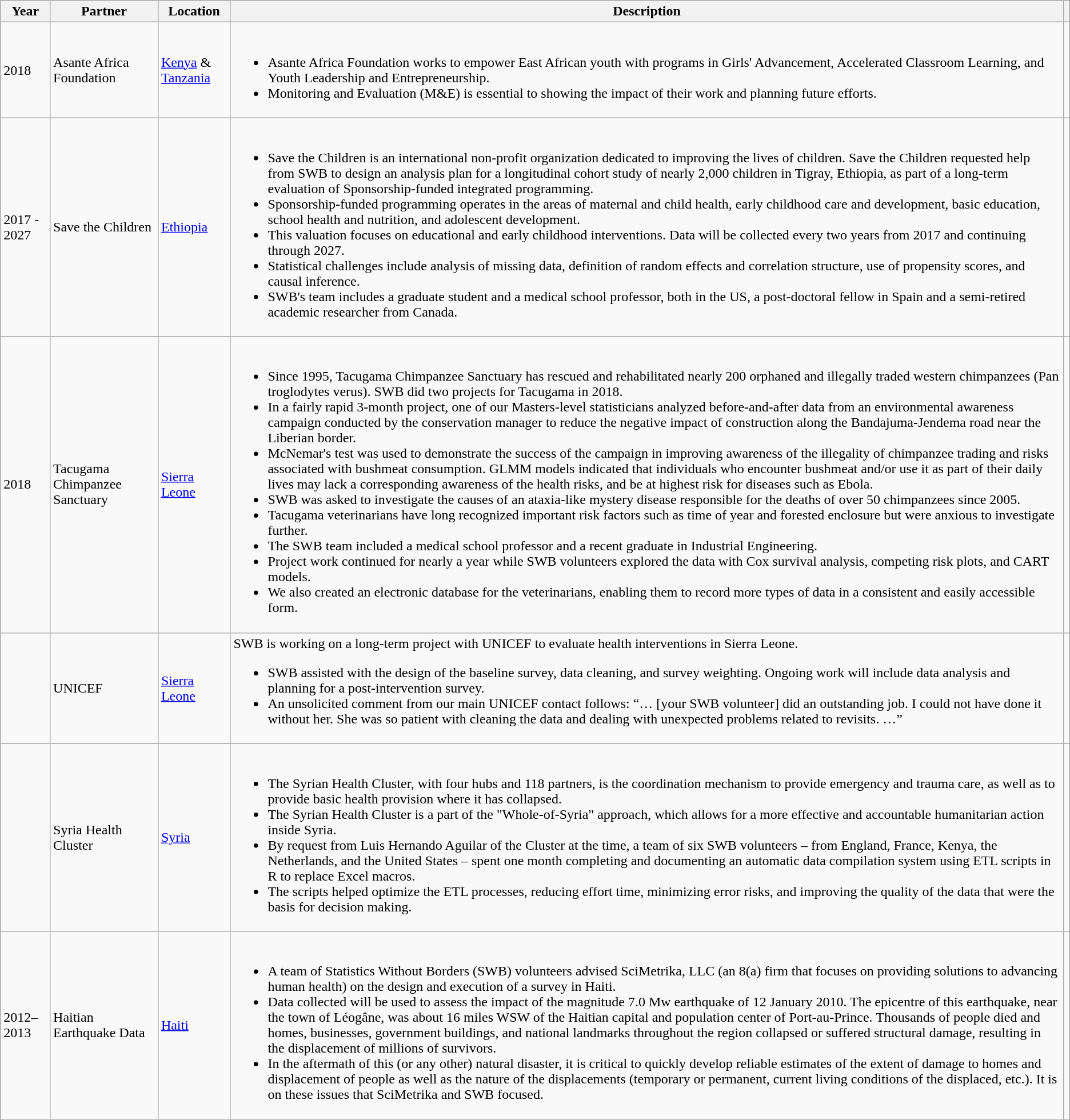<table class="wikitable">
<tr>
<th>Year</th>
<th>Partner</th>
<th>Location</th>
<th>Description</th>
<th></th>
</tr>
<tr>
<td>2018</td>
<td>Asante Africa Foundation</td>
<td><a href='#'>Kenya</a> & <a href='#'>Tanzania</a></td>
<td><br><ul><li>Asante Africa Foundation works to empower East African youth with programs in Girls' Advancement, Accelerated Classroom Learning, and Youth Leadership and Entrepreneurship.</li><li>Monitoring and Evaluation (M&E) is essential to showing the impact of their work and planning future efforts.</li></ul></td>
<td></td>
</tr>
<tr>
<td>2017 - 2027</td>
<td>Save the Children</td>
<td><a href='#'>Ethiopia</a></td>
<td><br><ul><li>Save the Children is an international non-profit organization dedicated to improving the lives of children. Save the Children requested help from SWB to design an analysis plan for a longitudinal cohort study of nearly 2,000 children in Tigray, Ethiopia, as part of a long-term evaluation of Sponsorship-funded integrated programming.</li><li>Sponsorship-funded programming operates in the areas of maternal and child health, early childhood care and development, basic education, school health and nutrition, and adolescent development.</li><li>This valuation focuses on educational and early childhood interventions. Data will be collected every two years from 2017 and continuing through 2027.</li><li>Statistical challenges include analysis of missing data, definition of random effects and correlation structure, use of propensity scores, and causal inference.</li><li>SWB's team includes a graduate student and a medical school professor, both in the US, a post-doctoral fellow in Spain and a semi-retired academic researcher from Canada.</li></ul></td>
<td></td>
</tr>
<tr>
<td>2018</td>
<td>Tacugama Chimpanzee Sanctuary </td>
<td><a href='#'>Sierra Leone</a></td>
<td><br><ul><li>Since 1995, Tacugama Chimpanzee Sanctuary has rescued and rehabilitated nearly 200 orphaned and illegally traded western chimpanzees (Pan troglodytes verus). SWB did two projects for Tacugama in 2018.</li><li>In a fairly rapid 3-month project, one of our Masters-level statisticians analyzed before-and-after data from an environmental awareness campaign conducted by the conservation manager to reduce the negative impact of construction along the Bandajuma-Jendema road near the Liberian border.</li><li>McNemar's test was used to demonstrate the success of the campaign in improving awareness of the illegality of chimpanzee trading and risks associated with bushmeat consumption. GLMM models indicated that individuals who encounter bushmeat and/or use it as part of their daily lives may lack a corresponding awareness of the health risks, and be at highest risk for diseases such as Ebola.</li><li>SWB was asked to investigate the causes of an ataxia-like mystery disease responsible for the deaths of over 50 chimpanzees since 2005.</li><li>Tacugama veterinarians have long recognized important risk factors such as time of year and forested enclosure but were anxious to investigate further.</li><li>The SWB team included a medical school professor and a recent graduate in Industrial Engineering.</li><li>Project work continued for nearly a year while SWB volunteers explored the data with Cox survival analysis, competing risk plots, and CART models.</li><li>We also created an electronic database for the veterinarians, enabling them to record more types of data in a consistent and easily accessible form.</li></ul></td>
<td></td>
</tr>
<tr>
<td></td>
<td>UNICEF</td>
<td><a href='#'>Sierra Leone</a></td>
<td>SWB is working on a long-term project with UNICEF to evaluate health interventions in Sierra Leone.<br><ul><li>SWB assisted with the design of the baseline survey, data cleaning, and survey weighting. Ongoing work will include data analysis and planning for a post-intervention survey.</li><li>An unsolicited comment from our main UNICEF contact follows: “… [your SWB volunteer] did an outstanding job. I could not have done it without her. She was so patient with cleaning the data and dealing with unexpected problems related to revisits. …”</li></ul></td>
<td></td>
</tr>
<tr>
<td></td>
<td>Syria Health Cluster</td>
<td><a href='#'>Syria</a></td>
<td><br><ul><li>The Syrian Health Cluster, with four hubs and 118 partners, is the coordination mechanism to provide emergency and trauma care, as well as to provide basic health provision where it has collapsed.</li><li>The Syrian Health Cluster is a part of the "Whole-of-Syria" approach, which allows for a more effective and accountable humanitarian action inside Syria.</li><li>By request from Luis Hernando Aguilar of the Cluster at the time, a team of six SWB volunteers – from England, France, Kenya, the Netherlands, and the United States – spent one month completing and documenting an automatic data compilation system using ETL scripts in R to replace Excel macros.</li><li>The scripts helped optimize the ETL processes, reducing effort time, minimizing error risks, and improving the quality of the data that were the basis for decision making.</li></ul></td>
<td></td>
</tr>
<tr>
<td>2012–2013</td>
<td>Haitian Earthquake Data</td>
<td><a href='#'>Haiti</a></td>
<td><br><ul><li>A team of Statistics Without Borders (SWB) volunteers advised SciMetrika, LLC (an 8(a) firm that focuses on providing solutions to advancing human health) on the design and execution of a survey in Haiti.</li><li>Data collected will be used to assess the impact of the magnitude 7.0 Mw earthquake of 12 January 2010. The epicentre of this earthquake, near the town of Léogâne, was about 16 miles WSW of the Haitian capital and population center of Port-au-Prince. Thousands of people died and homes, businesses, government buildings, and national landmarks throughout the region collapsed or suffered structural damage, resulting in the displacement of millions of survivors.</li><li>In the aftermath of this (or any other) natural disaster, it is critical to quickly develop reliable estimates of the extent of damage to homes and displacement of people as well as the nature of the displacements (temporary or permanent, current living conditions of the displaced, etc.). It is on these issues that SciMetrika and SWB focused.</li></ul></td>
<td></td>
</tr>
</table>
